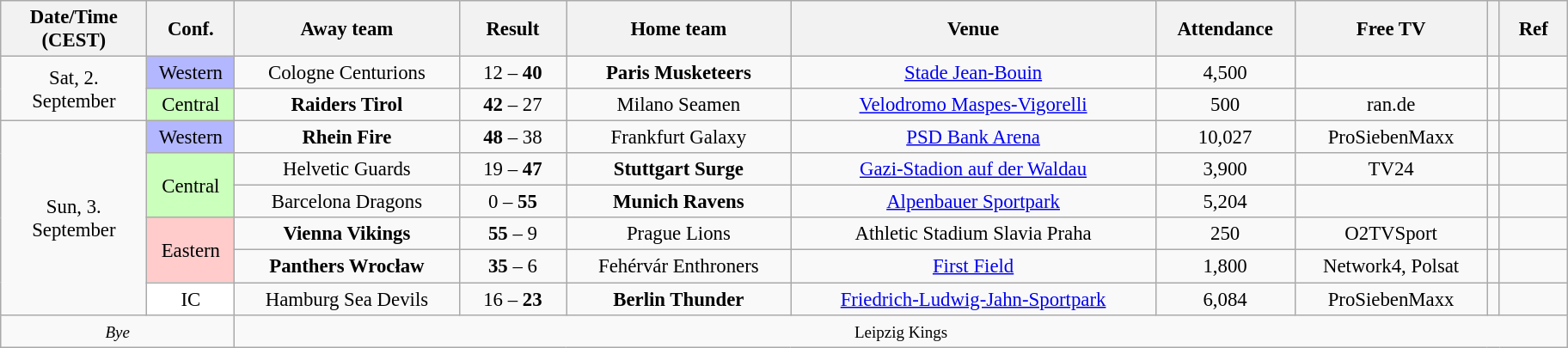<table class="mw-collapsible wikitable" style="font-size:95%; text-align:center; width:80em">
<tr>
<th style="width:7em;">Date/Time (CEST)</th>
<th style="width:4em;">Conf.</th>
<th style="width:11em;">Away team</th>
<th style="width:5em;">Result</th>
<th style="width:11em;">Home team</th>
<th>Venue</th>
<th>Attendance</th>
<th>Free TV</th>
<th></th>
<th style="width:3em;">Ref</th>
</tr>
<tr>
<td rowspan="2">Sat, 2. September</td>
<td style="background:#B3B7FF">Western</td>
<td>Cologne Centurions</td>
<td>12 – <strong>40</strong></td>
<td><strong>Paris Musketeers</strong></td>
<td><a href='#'>Stade Jean-Bouin</a></td>
<td>4,500</td>
<td></td>
<td></td>
<td></td>
</tr>
<tr>
<td style="background:#CBFFBC">Central</td>
<td><strong>Raiders Tirol</strong></td>
<td><strong>42</strong> – 27</td>
<td>Milano Seamen</td>
<td><a href='#'>Velodromo Maspes-Vigorelli</a></td>
<td>500</td>
<td>ran.de</td>
<td></td>
<td></td>
</tr>
<tr>
<td rowspan="6">Sun, 3. September</td>
<td style="background:#B3B7FF">Western</td>
<td><strong>Rhein Fire</strong></td>
<td><strong>48</strong> – 38</td>
<td>Frankfurt Galaxy</td>
<td><a href='#'>PSD Bank Arena</a></td>
<td>10,027</td>
<td>ProSiebenMaxx</td>
<td></td>
<td></td>
</tr>
<tr>
<td rowspan="2" style="background:#CBFFBC">Central</td>
<td>Helvetic Guards</td>
<td>19 – <strong>47</strong></td>
<td><strong>Stuttgart Surge</strong></td>
<td><a href='#'>Gazi-Stadion auf der Waldau</a></td>
<td>3,900</td>
<td>TV24</td>
<td></td>
<td></td>
</tr>
<tr>
<td>Barcelona Dragons</td>
<td>0 – <strong>55</strong></td>
<td><strong>Munich Ravens</strong></td>
<td><a href='#'>Alpenbauer Sportpark</a></td>
<td>5,204</td>
<td></td>
<td></td>
<td></td>
</tr>
<tr>
<td rowspan="2" style="background:#FFCBCB">Eastern</td>
<td><strong>Vienna Vikings</strong></td>
<td><strong>55</strong> – 9</td>
<td>Prague Lions</td>
<td>Athletic Stadium Slavia Praha</td>
<td>250</td>
<td>O2TVSport</td>
<td></td>
<td></td>
</tr>
<tr>
<td><strong>Panthers Wrocław</strong></td>
<td><strong>35</strong> – 6</td>
<td>Fehérvár Enthroners</td>
<td><a href='#'>First Field</a></td>
<td>1,800</td>
<td>Network4, Polsat</td>
<td></td>
<td></td>
</tr>
<tr>
<td style="background:#FFFFFF">IC</td>
<td>Hamburg Sea Devils</td>
<td>16 – <strong>23</strong></td>
<td><strong>Berlin Thunder</strong></td>
<td><a href='#'>Friedrich-Ludwig-Jahn-Sportpark</a></td>
<td>6,084</td>
<td>ProSiebenMaxx</td>
<td></td>
<td></td>
</tr>
<tr>
<td colspan="2"><em><small>Bye</small></em></td>
<td colspan="8"><small>Leipzig Kings</small></td>
</tr>
</table>
